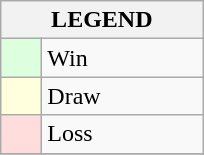<table class="wikitable" border="1">
<tr>
<th colspan="2">LEGEND</th>
</tr>
<tr>
<td style="background:#ddffdd;" width=20> </td>
<td width=100>Win</td>
</tr>
<tr>
<td style="background:#ffffdd"  width=20> </td>
<td width=100>Draw</td>
</tr>
<tr>
<td style="background:#ffdddd;" width=20> </td>
<td width=100>Loss</td>
</tr>
<tr>
</tr>
</table>
